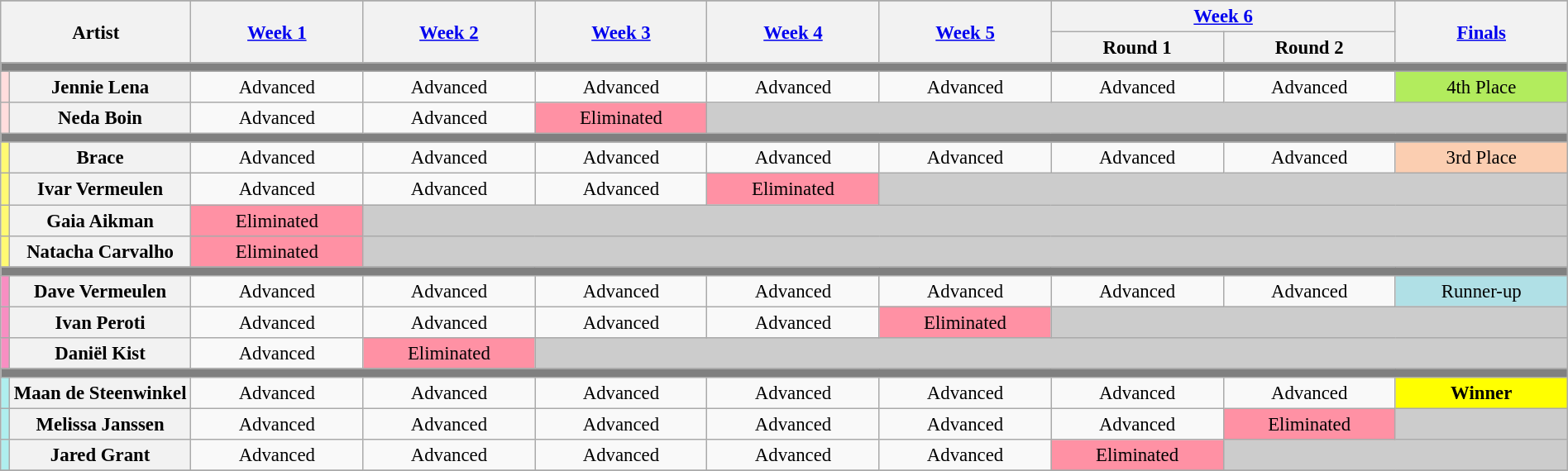<table class="wikitable"  style="text-align:center; font-size:95%; width:100%;">
<tr>
</tr>
<tr>
<th rowspan="2"  colspan="2" scope="col">Artist</th>
<th width="11%" rowspan="2"  colspan="1" scope="col"><a href='#'>Week 1</a></th>
<th width="11%" rowspan="2"  colspan="1" scope="col"><a href='#'>Week 2</a></th>
<th width="11%" rowspan="2"  colspan="1" scope="col"><a href='#'>Week 3</a></th>
<th width="11%" rowspan="2"  colspan="1" scope="col"><a href='#'>Week 4</a></th>
<th width="11%" rowspan="2"  colspan="1" scope="col"><a href='#'>Week 5</a></th>
<th width="11%" colspan="2" scope="col"><a href='#'>Week 6</a></th>
<th width="11%" rowspan="2"  colspan="1" scope="col"><a href='#'>Finals</a></th>
</tr>
<tr>
<th style="width:11%">Round 1</th>
<th style="width:11%">Round 2</th>
</tr>
<tr>
</tr>
<tr>
<th colspan="10" style="background:grey;"></th>
</tr>
<tr>
<th style="background:#ffdddd;"></th>
<th>Jennie Lena</th>
<td>Advanced</td>
<td>Advanced</td>
<td>Advanced</td>
<td>Advanced</td>
<td>Advanced</td>
<td>Advanced</td>
<td>Advanced</td>
<td style="background:#B2EC5D;">4th Place</td>
</tr>
<tr>
<th style="background:#ffdddd;"></th>
<th>Neda Boin</th>
<td>Advanced</td>
<td>Advanced</td>
<td style="background:#FF91A4;">Eliminated</td>
<td colspan="5" style="background:#ccc;"></td>
</tr>
<tr>
<th colspan="10" style="background:grey;"></th>
</tr>
<tr>
<th style="background:#fffa73;"></th>
<th>Brace</th>
<td>Advanced</td>
<td>Advanced</td>
<td>Advanced</td>
<td>Advanced</td>
<td>Advanced</td>
<td>Advanced</td>
<td>Advanced</td>
<td style="background:#FBCEB1;">3rd Place</td>
</tr>
<tr>
<th style="background:#fffa73;"></th>
<th>Ivar Vermeulen</th>
<td>Advanced</td>
<td>Advanced</td>
<td>Advanced</td>
<td style="background:#FF91A4;">Eliminated</td>
<td colspan="4" style="background:#ccc;"></td>
</tr>
<tr>
<th style="background:#fffa73;"></th>
<th>Gaia Aikman</th>
<td style="background:#FF91A4;">Eliminated</td>
<td colspan="7" style="background:#ccc;"></td>
</tr>
<tr>
<th style="background:#fffa73;"></th>
<th>Natacha Carvalho</th>
<td style="background:#FF91A4;">Eliminated</td>
<td colspan="7" style="background:#ccc;"></td>
</tr>
<tr>
<th colspan="10" style="background:grey;"></th>
</tr>
<tr>
<th style="background:#F78FC2;"></th>
<th>Dave Vermeulen</th>
<td>Advanced</td>
<td>Advanced</td>
<td>Advanced</td>
<td>Advanced</td>
<td>Advanced</td>
<td>Advanced</td>
<td>Advanced</td>
<td style="background:#B0E0E6;">Runner-up</td>
</tr>
<tr>
<th style="background:#F78FC2;"></th>
<th>Ivan Peroti</th>
<td>Advanced</td>
<td>Advanced</td>
<td>Advanced</td>
<td>Advanced</td>
<td style="background:#FF91A4;">Eliminated</td>
<td colspan="3" style="background:#ccc;"></td>
</tr>
<tr>
<th style="background:#F78FC2;"></th>
<th>Daniël Kist</th>
<td>Advanced</td>
<td style="background:#FF91A4;">Eliminated</td>
<td colspan="6" style="background:#ccc;"></td>
</tr>
<tr>
<th colspan="10" style="background:grey;"></th>
</tr>
<tr>
<th style="background:#afeeee;"></th>
<th nowrap>Maan de Steenwinkel</th>
<td>Advanced</td>
<td>Advanced</td>
<td>Advanced</td>
<td>Advanced</td>
<td>Advanced</td>
<td>Advanced</td>
<td>Advanced</td>
<td style="background:Yellow;"><strong>Winner</strong></td>
</tr>
<tr>
<th style="background:#afeeee;"></th>
<th>Melissa Janssen</th>
<td>Advanced</td>
<td>Advanced</td>
<td>Advanced</td>
<td>Advanced</td>
<td>Advanced</td>
<td>Advanced</td>
<td style="background:#FF91A4;">Eliminated</td>
<td colspan="2" style="background:#ccc;"></td>
</tr>
<tr>
<th style="background:#afeeee;"></th>
<th>Jared Grant</th>
<td>Advanced</td>
<td>Advanced</td>
<td>Advanced</td>
<td>Advanced</td>
<td>Advanced</td>
<td style="background:#FF91A4;">Eliminated</td>
<td colspan="2" style="background:#ccc;"></td>
</tr>
<tr>
</tr>
</table>
